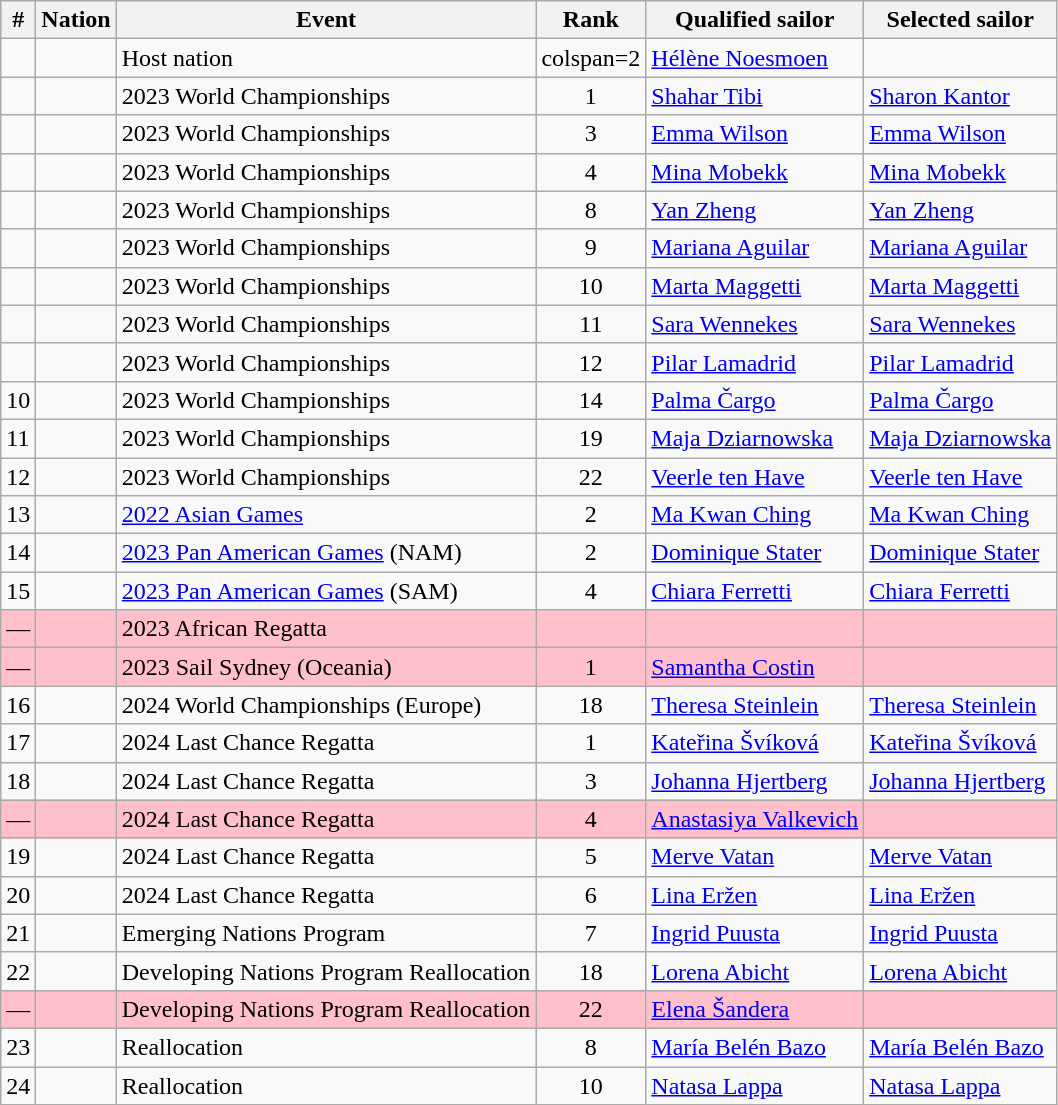<table class="sortable wikitable">
<tr>
<th>#</th>
<th>Nation</th>
<th>Event</th>
<th>Rank</th>
<th>Qualified sailor</th>
<th>Selected sailor</th>
</tr>
<tr>
<td></td>
<td></td>
<td>Host nation</td>
<td>colspan=2 </td>
<td><a href='#'>Hélène Noesmoen</a></td>
</tr>
<tr>
<td></td>
<td></td>
<td>2023 World Championships</td>
<td align=center>1</td>
<td><a href='#'>Shahar Tibi</a></td>
<td><a href='#'>Sharon Kantor</a></td>
</tr>
<tr>
<td></td>
<td></td>
<td>2023 World Championships</td>
<td align=center>3</td>
<td><a href='#'>Emma Wilson</a></td>
<td><a href='#'>Emma Wilson</a></td>
</tr>
<tr>
<td></td>
<td></td>
<td>2023 World Championships</td>
<td align=center>4</td>
<td><a href='#'>Mina Mobekk</a></td>
<td><a href='#'>Mina Mobekk</a></td>
</tr>
<tr>
<td></td>
<td></td>
<td>2023 World Championships</td>
<td align=center>8</td>
<td><a href='#'>Yan Zheng</a></td>
<td><a href='#'>Yan Zheng</a></td>
</tr>
<tr>
<td></td>
<td></td>
<td>2023 World Championships</td>
<td align=center>9</td>
<td><a href='#'>Mariana Aguilar</a></td>
<td><a href='#'>Mariana Aguilar</a></td>
</tr>
<tr>
<td></td>
<td></td>
<td>2023 World Championships</td>
<td align=center>10</td>
<td><a href='#'>Marta Maggetti</a></td>
<td><a href='#'>Marta Maggetti</a></td>
</tr>
<tr>
<td></td>
<td></td>
<td>2023 World Championships</td>
<td align=center>11</td>
<td><a href='#'>Sara Wennekes</a></td>
<td><a href='#'>Sara Wennekes</a></td>
</tr>
<tr>
<td></td>
<td></td>
<td>2023 World Championships</td>
<td align=center>12</td>
<td><a href='#'>Pilar Lamadrid</a></td>
<td><a href='#'>Pilar Lamadrid</a></td>
</tr>
<tr>
<td>10</td>
<td></td>
<td>2023 World Championships</td>
<td align=center>14</td>
<td><a href='#'>Palma Čargo</a></td>
<td><a href='#'>Palma Čargo</a></td>
</tr>
<tr>
<td>11</td>
<td></td>
<td>2023 World Championships</td>
<td align=center>19</td>
<td><a href='#'>Maja Dziarnowska</a></td>
<td><a href='#'>Maja Dziarnowska</a></td>
</tr>
<tr>
<td>12</td>
<td></td>
<td>2023 World Championships</td>
<td align=center>22</td>
<td><a href='#'>Veerle ten Have</a></td>
<td><a href='#'>Veerle ten Have</a></td>
</tr>
<tr>
<td>13</td>
<td></td>
<td><a href='#'>2022 Asian Games</a></td>
<td align=center>2</td>
<td><a href='#'>Ma Kwan Ching</a></td>
<td><a href='#'>Ma Kwan Ching</a></td>
</tr>
<tr>
<td>14</td>
<td></td>
<td><a href='#'>2023 Pan American Games</a> (NAM)</td>
<td align=center>2</td>
<td><a href='#'>Dominique Stater</a></td>
<td><a href='#'>Dominique Stater</a></td>
</tr>
<tr>
<td>15</td>
<td></td>
<td><a href='#'>2023 Pan American Games</a> (SAM)</td>
<td align=center>4</td>
<td><a href='#'>Chiara Ferretti</a></td>
<td><a href='#'>Chiara Ferretti</a></td>
</tr>
<tr style="background:pink;">
<td>—</td>
<td></td>
<td>2023 African Regatta</td>
<td></td>
<td></td>
<td></td>
</tr>
<tr style="background:pink;">
<td>—</td>
<td></td>
<td>2023 Sail Sydney (Oceania)</td>
<td align=center>1</td>
<td><a href='#'>Samantha Costin</a></td>
<td></td>
</tr>
<tr>
<td>16</td>
<td></td>
<td>2024 World Championships (Europe)</td>
<td align=center>18</td>
<td><a href='#'>Theresa Steinlein</a></td>
<td><a href='#'>Theresa Steinlein</a></td>
</tr>
<tr>
<td>17</td>
<td></td>
<td>2024 Last Chance Regatta</td>
<td align=center>1</td>
<td><a href='#'>Kateřina Švíková</a></td>
<td><a href='#'>Kateřina Švíková</a></td>
</tr>
<tr>
<td>18</td>
<td></td>
<td>2024 Last Chance Regatta</td>
<td align=center>3</td>
<td><a href='#'>Johanna Hjertberg</a></td>
<td><a href='#'>Johanna Hjertberg</a></td>
</tr>
<tr style="background:pink;">
<td>—</td>
<td></td>
<td>2024 Last Chance Regatta</td>
<td align=center>4</td>
<td><a href='#'>Anastasiya Valkevich</a></td>
<td></td>
</tr>
<tr>
<td>19</td>
<td></td>
<td>2024 Last Chance Regatta</td>
<td align=center>5</td>
<td><a href='#'>Merve Vatan</a></td>
<td><a href='#'>Merve Vatan</a></td>
</tr>
<tr>
<td>20</td>
<td></td>
<td>2024 Last Chance Regatta</td>
<td align=center>6</td>
<td><a href='#'>Lina Eržen</a></td>
<td><a href='#'>Lina Eržen</a></td>
</tr>
<tr>
<td>21</td>
<td></td>
<td>Emerging Nations Program</td>
<td align=center>7</td>
<td><a href='#'>Ingrid Puusta</a></td>
<td><a href='#'>Ingrid Puusta</a></td>
</tr>
<tr>
<td>22</td>
<td></td>
<td>Developing Nations Program Reallocation</td>
<td align=center>18</td>
<td><a href='#'>Lorena Abicht</a></td>
<td><a href='#'>Lorena Abicht</a></td>
</tr>
<tr style="background:pink;">
<td>—</td>
<td></td>
<td>Developing Nations Program Reallocation</td>
<td align=center>22</td>
<td><a href='#'>Elena Šandera</a></td>
<td></td>
</tr>
<tr>
<td>23</td>
<td></td>
<td>Reallocation</td>
<td align=center>8</td>
<td><a href='#'>María Belén Bazo</a></td>
<td><a href='#'>María Belén Bazo</a></td>
</tr>
<tr>
<td>24</td>
<td></td>
<td>Reallocation</td>
<td align=center>10</td>
<td><a href='#'>Natasa Lappa</a></td>
<td><a href='#'>Natasa Lappa</a></td>
</tr>
</table>
